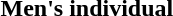<table>
<tr>
<th scope="row">Men's individual<br></th>
<td style="width:12em"></td>
<td style="width:12em"></td>
<td style="width:12em"></td>
</tr>
</table>
